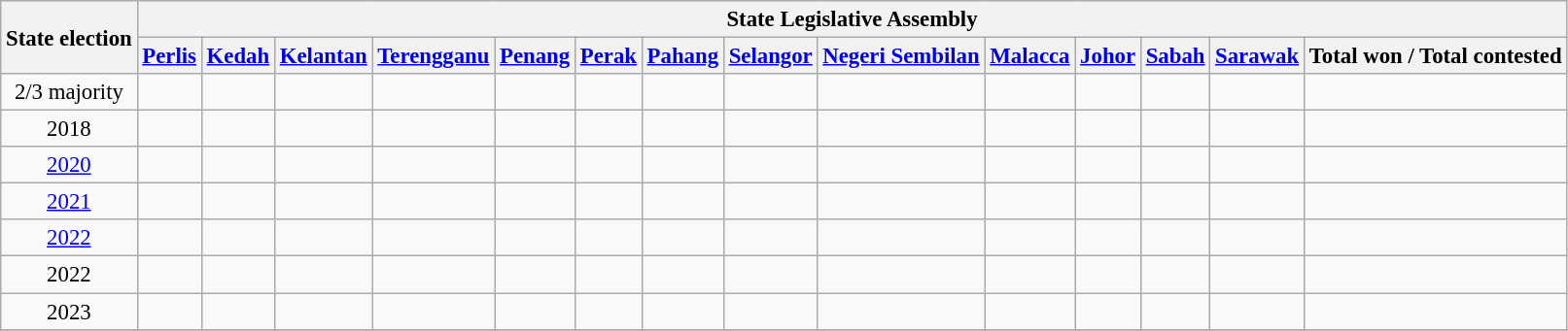<table class="wikitable sortable" style="text-align:center; font-size:95%">
<tr>
<th rowspan=2>State election</th>
<th colspan=14>State Legislative Assembly</th>
</tr>
<tr>
<th><a href='#'>Perlis</a></th>
<th><a href='#'>Kedah</a></th>
<th><a href='#'>Kelantan</a></th>
<th><a href='#'>Terengganu</a></th>
<th><a href='#'>Penang</a></th>
<th><a href='#'>Perak</a></th>
<th><a href='#'>Pahang</a></th>
<th><a href='#'>Selangor</a></th>
<th><a href='#'>Negeri Sembilan</a></th>
<th><a href='#'>Malacca</a></th>
<th><a href='#'>Johor</a></th>
<th><a href='#'> Sabah</a></th>
<th><a href='#'>Sarawak</a></th>
<th>Total won / Total contested</th>
</tr>
<tr>
<td>2/3 majority</td>
<td></td>
<td></td>
<td></td>
<td></td>
<td></td>
<td></td>
<td></td>
<td></td>
<td></td>
<td></td>
<td></td>
<td></td>
<td></td>
<td><br></td>
</tr>
<tr>
<td>2018</td>
<td></td>
<td></td>
<td></td>
<td></td>
<td></td>
<td></td>
<td></td>
<td></td>
<td></td>
<td></td>
<td></td>
<td></td>
<td></td>
<td></td>
</tr>
<tr>
<td><a href='#'>2020</a></td>
<td></td>
<td></td>
<td></td>
<td></td>
<td></td>
<td></td>
<td></td>
<td></td>
<td></td>
<td></td>
<td></td>
<td></td>
<td></td>
<td></td>
</tr>
<tr>
<td><a href='#'>2021</a></td>
<td></td>
<td></td>
<td></td>
<td></td>
<td></td>
<td></td>
<td></td>
<td></td>
<td></td>
<td></td>
<td></td>
<td></td>
<td></td>
<td></td>
</tr>
<tr>
<td><a href='#'>2022</a></td>
<td></td>
<td></td>
<td></td>
<td></td>
<td></td>
<td></td>
<td></td>
<td></td>
<td></td>
<td></td>
<td></td>
<td></td>
<td></td>
<td></td>
</tr>
<tr>
<td>2022</td>
<td></td>
<td></td>
<td></td>
<td></td>
<td></td>
<td></td>
<td></td>
<td></td>
<td></td>
<td></td>
<td></td>
<td></td>
<td></td>
<td></td>
</tr>
<tr>
<td>2023</td>
<td></td>
<td></td>
<td></td>
<td></td>
<td></td>
<td></td>
<td></td>
<td></td>
<td></td>
<td></td>
<td></td>
<td></td>
<td></td>
<td></td>
</tr>
<tr>
</tr>
</table>
